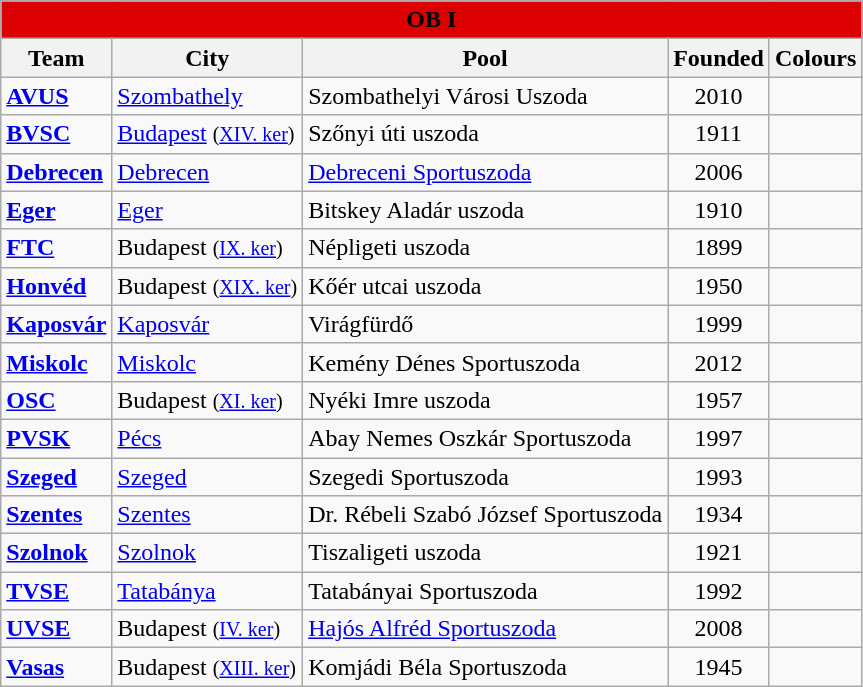<table class="wikitable sortable">
<tr>
<td bgcolor=#DD0000 align="center" colspan="17"><strong><span>OB I</span></strong></td>
</tr>
<tr>
<th>Team</th>
<th>City</th>
<th>Pool</th>
<th>Founded</th>
<th>Colours</th>
</tr>
<tr>
<td><strong><a href='#'>AVUS</a></strong></td>
<td><a href='#'>Szombathely</a></td>
<td>Szombathelyi Városi Uszoda</td>
<td style="text-align: center;">2010</td>
<td style="text-align: center;"> </td>
</tr>
<tr>
<td><strong><a href='#'>BVSC</a></strong></td>
<td><a href='#'>Budapest</a> <small>(<a href='#'>XIV. ker</a>)</small></td>
<td>Szőnyi úti uszoda</td>
<td style="text-align: center;">1911</td>
<td style="text-align: center;"> </td>
</tr>
<tr>
<td><strong><a href='#'>Debrecen</a></strong></td>
<td><a href='#'>Debrecen</a></td>
<td><a href='#'>Debreceni Sportuszoda</a></td>
<td style="text-align: center;">2006</td>
<td style="text-align: center;"> </td>
</tr>
<tr>
<td><strong><a href='#'>Eger</a></strong></td>
<td><a href='#'>Eger</a></td>
<td>Bitskey Aladár uszoda</td>
<td style="text-align: center;">1910</td>
<td style="text-align: center;"> </td>
</tr>
<tr>
<td><strong><a href='#'>FTC</a></strong></td>
<td>Budapest <small>(<a href='#'>IX. ker</a>)</small></td>
<td>Népligeti uszoda</td>
<td style="text-align: center;">1899</td>
<td style="text-align: center;"> </td>
</tr>
<tr>
<td><strong><a href='#'>Honvéd</a></strong></td>
<td>Budapest <small>(<a href='#'>XIX. ker</a>)</small></td>
<td>Kőér utcai uszoda</td>
<td style="text-align: center;">1950</td>
<td style="text-align: center;">  </td>
</tr>
<tr>
<td><strong><a href='#'>Kaposvár</a></strong></td>
<td><a href='#'>Kaposvár</a></td>
<td>Virágfürdő</td>
<td style="text-align: center;">1999</td>
<td style="text-align: center;"> </td>
</tr>
<tr>
<td><strong><a href='#'>Miskolc</a></strong></td>
<td><a href='#'>Miskolc</a></td>
<td>Kemény Dénes Sportuszoda</td>
<td style="text-align: center;">2012</td>
<td style="text-align: center;"> </td>
</tr>
<tr>
<td><strong><a href='#'>OSC</a></strong></td>
<td>Budapest <small>(<a href='#'>XI. ker</a>)</small></td>
<td>Nyéki Imre uszoda</td>
<td style="text-align: center;">1957</td>
<td style="text-align: center;"> </td>
</tr>
<tr>
<td><strong><a href='#'>PVSK</a></strong></td>
<td><a href='#'>Pécs</a></td>
<td>Abay Nemes Oszkár Sportuszoda</td>
<td style="text-align: center;">1997</td>
<td style="text-align: center;"> </td>
</tr>
<tr>
<td><strong><a href='#'>Szeged</a></strong></td>
<td><a href='#'>Szeged</a></td>
<td>Szegedi Sportuszoda</td>
<td style="text-align: center;">1993</td>
<td>  </td>
</tr>
<tr>
<td><strong><a href='#'>Szentes</a></strong></td>
<td><a href='#'>Szentes</a></td>
<td>Dr. Rébeli Szabó József Sportuszoda</td>
<td style="text-align: center;">1934</td>
<td style="text-align: center;"> </td>
</tr>
<tr>
<td><strong><a href='#'>Szolnok</a></strong></td>
<td><a href='#'>Szolnok</a></td>
<td>Tiszaligeti uszoda</td>
<td style="text-align: center;">1921</td>
<td style="text-align: center;"> </td>
</tr>
<tr>
<td><strong><a href='#'>TVSE</a></strong></td>
<td><a href='#'>Tatabánya</a></td>
<td>Tatabányai Sportuszoda</td>
<td style="text-align: center;">1992</td>
<td style="text-align: center;"> </td>
</tr>
<tr>
<td><strong><a href='#'>UVSE</a></strong></td>
<td>Budapest <small>(<a href='#'>IV. ker</a>)</small></td>
<td><a href='#'>Hajós Alfréd Sportuszoda</a></td>
<td style="text-align: center;">2008</td>
<td style="text-align: center;"> </td>
</tr>
<tr>
<td><strong><a href='#'>Vasas</a></strong></td>
<td>Budapest <small>(<a href='#'>XIII. ker</a>)</small></td>
<td>Komjádi Béla Sportuszoda</td>
<td style="text-align: center;">1945</td>
<td style="text-align: center;"> </td>
</tr>
</table>
